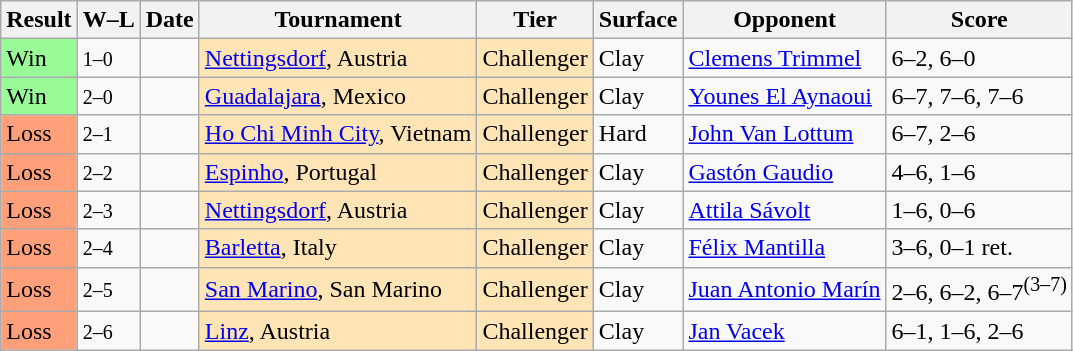<table class="sortable wikitable">
<tr>
<th>Result</th>
<th class="unsortable">W–L</th>
<th>Date</th>
<th>Tournament</th>
<th>Tier</th>
<th>Surface</th>
<th>Opponent</th>
<th class="unsortable">Score</th>
</tr>
<tr>
<td bgcolor=98FB98>Win</td>
<td><small>1–0</small></td>
<td></td>
<td style="background:moccasin;"><a href='#'>Nettingsdorf</a>, Austria</td>
<td style="background:moccasin;">Challenger</td>
<td>Clay</td>
<td> <a href='#'>Clemens Trimmel</a></td>
<td>6–2, 6–0</td>
</tr>
<tr>
<td bgcolor=98FB98>Win</td>
<td><small>2–0</small></td>
<td></td>
<td style="background:moccasin;"><a href='#'>Guadalajara</a>, Mexico</td>
<td style="background:moccasin;">Challenger</td>
<td>Clay</td>
<td> <a href='#'>Younes El Aynaoui</a></td>
<td>6–7, 7–6, 7–6</td>
</tr>
<tr>
<td style="background:#ffa07a;">Loss</td>
<td><small>2–1</small></td>
<td></td>
<td style="background:moccasin;"><a href='#'>Ho Chi Minh City</a>, Vietnam</td>
<td style="background:moccasin;">Challenger</td>
<td>Hard</td>
<td> <a href='#'>John Van Lottum</a></td>
<td>6–7, 2–6</td>
</tr>
<tr>
<td style="background:#ffa07a;">Loss</td>
<td><small>2–2</small></td>
<td></td>
<td style="background:moccasin;"><a href='#'>Espinho</a>, Portugal</td>
<td style="background:moccasin;">Challenger</td>
<td>Clay</td>
<td> <a href='#'>Gastón Gaudio</a></td>
<td>4–6, 1–6</td>
</tr>
<tr>
<td style="background:#ffa07a;">Loss</td>
<td><small>2–3</small></td>
<td></td>
<td style="background:moccasin;"><a href='#'>Nettingsdorf</a>, Austria</td>
<td style="background:moccasin;">Challenger</td>
<td>Clay</td>
<td> <a href='#'>Attila Sávolt</a></td>
<td>1–6, 0–6</td>
</tr>
<tr>
<td style="background:#ffa07a;">Loss</td>
<td><small>2–4</small></td>
<td></td>
<td style="background:moccasin;"><a href='#'>Barletta</a>, Italy</td>
<td style="background:moccasin;">Challenger</td>
<td>Clay</td>
<td> <a href='#'>Félix Mantilla</a></td>
<td>3–6, 0–1 ret.</td>
</tr>
<tr>
<td style="background:#ffa07a;">Loss</td>
<td><small>2–5</small></td>
<td></td>
<td style="background:moccasin;"><a href='#'>San Marino</a>, San Marino</td>
<td style="background:moccasin;">Challenger</td>
<td>Clay</td>
<td> <a href='#'>Juan Antonio Marín</a></td>
<td>2–6, 6–2, 6–7<sup>(3–7)</sup></td>
</tr>
<tr>
<td style="background:#ffa07a;">Loss</td>
<td><small>2–6</small></td>
<td></td>
<td style="background:moccasin;"><a href='#'>Linz</a>, Austria</td>
<td style="background:moccasin;">Challenger</td>
<td>Clay</td>
<td> <a href='#'>Jan Vacek</a></td>
<td>6–1, 1–6, 2–6</td>
</tr>
</table>
